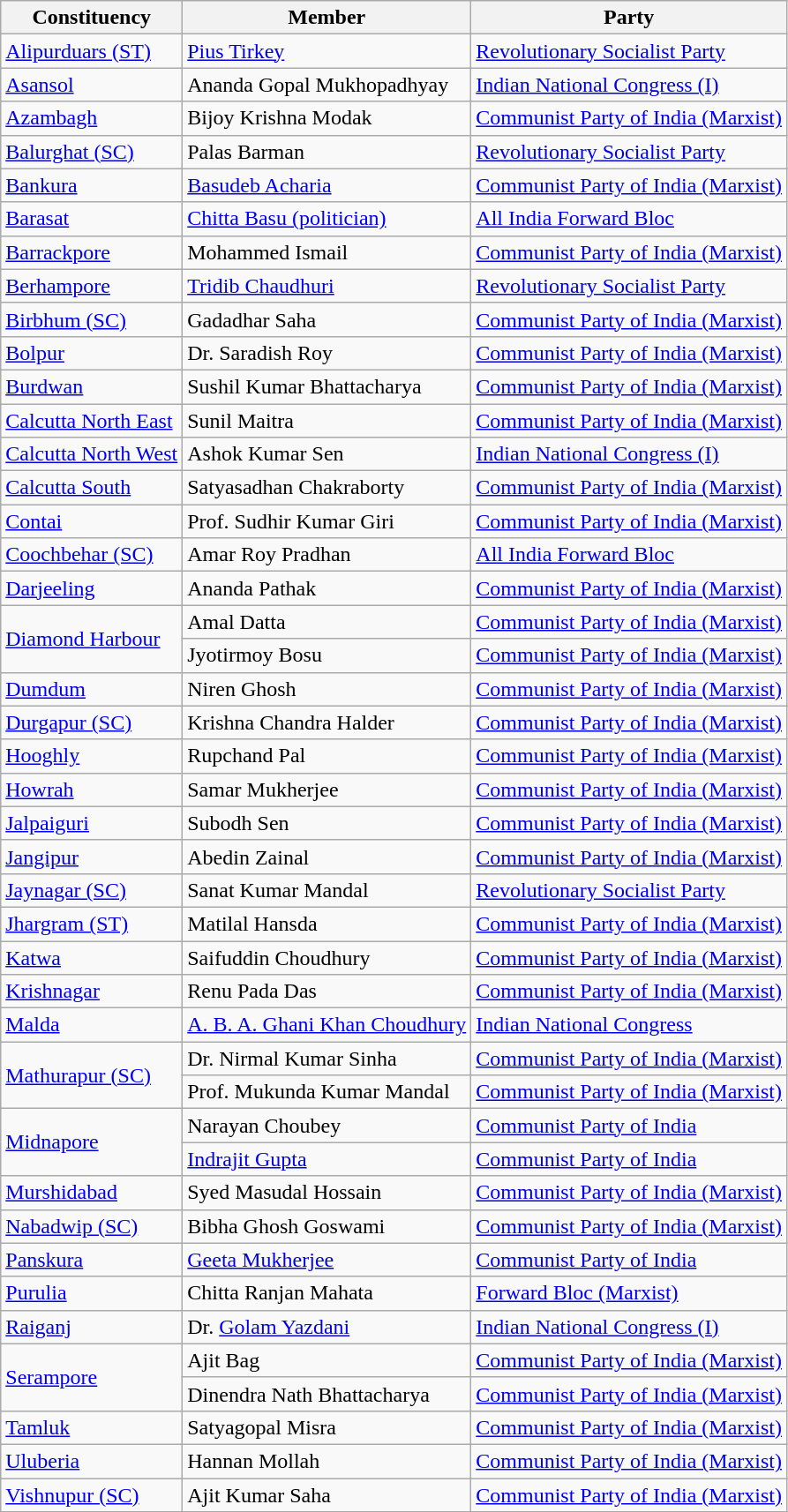<table class="wikitable sortable">
<tr>
<th>Constituency</th>
<th>Member</th>
<th>Party</th>
</tr>
<tr>
<td><a href='#'>Alipurduars (ST)</a></td>
<td><a href='#'>Pius Tirkey</a></td>
<td><a href='#'>Revolutionary Socialist Party</a></td>
</tr>
<tr>
<td><a href='#'>Asansol</a></td>
<td>Ananda Gopal Mukhopadhyay</td>
<td><a href='#'>Indian National Congress (I)</a></td>
</tr>
<tr>
<td><a href='#'>Azambagh</a></td>
<td>Bijoy Krishna Modak</td>
<td><a href='#'>Communist Party of India (Marxist)</a></td>
</tr>
<tr>
<td><a href='#'>Balurghat (SC)</a></td>
<td>Palas Barman</td>
<td><a href='#'>Revolutionary Socialist Party</a></td>
</tr>
<tr>
<td><a href='#'>Bankura</a></td>
<td><a href='#'>Basudeb Acharia</a></td>
<td><a href='#'>Communist Party of India (Marxist)</a></td>
</tr>
<tr>
<td><a href='#'>Barasat</a></td>
<td><a href='#'>Chitta Basu (politician)</a></td>
<td><a href='#'>All India Forward Bloc</a></td>
</tr>
<tr>
<td><a href='#'>Barrackpore</a></td>
<td>Mohammed Ismail</td>
<td><a href='#'>Communist Party of India (Marxist)</a></td>
</tr>
<tr>
<td><a href='#'>Berhampore</a></td>
<td><a href='#'>Tridib Chaudhuri</a></td>
<td><a href='#'>Revolutionary Socialist Party</a></td>
</tr>
<tr>
<td><a href='#'>Birbhum (SC)</a></td>
<td>Gadadhar Saha</td>
<td><a href='#'>Communist Party of India (Marxist)</a></td>
</tr>
<tr>
<td><a href='#'>Bolpur</a></td>
<td>Dr. Saradish Roy</td>
<td><a href='#'>Communist Party of India (Marxist)</a></td>
</tr>
<tr>
<td><a href='#'>Burdwan</a></td>
<td>Sushil Kumar Bhattacharya</td>
<td><a href='#'>Communist Party of India (Marxist)</a></td>
</tr>
<tr>
<td><a href='#'>Calcutta North East</a></td>
<td>Sunil Maitra</td>
<td><a href='#'>Communist Party of India (Marxist)</a></td>
</tr>
<tr>
<td><a href='#'>Calcutta North West</a></td>
<td>Ashok Kumar Sen</td>
<td><a href='#'>Indian National Congress (I)</a></td>
</tr>
<tr>
<td><a href='#'>Calcutta South</a></td>
<td>Satyasadhan Chakraborty</td>
<td><a href='#'>Communist Party of India (Marxist)</a></td>
</tr>
<tr>
<td><a href='#'>Contai</a></td>
<td>Prof. Sudhir Kumar Giri</td>
<td><a href='#'>Communist Party of India (Marxist)</a></td>
</tr>
<tr>
<td><a href='#'>Coochbehar (SC)</a></td>
<td>Amar Roy Pradhan</td>
<td><a href='#'>All India Forward Bloc</a></td>
</tr>
<tr>
<td><a href='#'>Darjeeling</a></td>
<td>Ananda Pathak</td>
<td><a href='#'>Communist Party of India (Marxist)</a></td>
</tr>
<tr>
<td rowspan=2><a href='#'>Diamond Harbour</a></td>
<td>Amal Datta</td>
<td><a href='#'>Communist Party of India (Marxist)</a></td>
</tr>
<tr>
<td>Jyotirmoy Bosu</td>
<td><a href='#'>Communist Party of India (Marxist)</a></td>
</tr>
<tr>
<td><a href='#'>Dumdum</a></td>
<td>Niren Ghosh</td>
<td><a href='#'>Communist Party of India (Marxist)</a></td>
</tr>
<tr>
<td><a href='#'>Durgapur (SC)</a></td>
<td>Krishna Chandra Halder</td>
<td><a href='#'>Communist Party of India (Marxist)</a></td>
</tr>
<tr>
<td><a href='#'>Hooghly</a></td>
<td>Rupchand Pal</td>
<td><a href='#'>Communist Party of India (Marxist)</a></td>
</tr>
<tr>
<td><a href='#'>Howrah</a></td>
<td>Samar Mukherjee</td>
<td><a href='#'>Communist Party of India (Marxist)</a></td>
</tr>
<tr>
<td><a href='#'>Jalpaiguri</a></td>
<td>Subodh Sen</td>
<td><a href='#'>Communist Party of India (Marxist)</a></td>
</tr>
<tr>
<td><a href='#'>Jangipur</a></td>
<td>Abedin Zainal</td>
<td><a href='#'>Communist Party of India (Marxist)</a></td>
</tr>
<tr>
<td><a href='#'>Jaynagar (SC)</a></td>
<td>Sanat Kumar Mandal</td>
<td><a href='#'>Revolutionary Socialist Party</a></td>
</tr>
<tr>
<td><a href='#'>Jhargram (ST)</a></td>
<td>Matilal Hansda</td>
<td><a href='#'>Communist Party of India (Marxist)</a></td>
</tr>
<tr>
<td><a href='#'>Katwa</a></td>
<td>Saifuddin Choudhury</td>
<td><a href='#'>Communist Party of India (Marxist)</a></td>
</tr>
<tr>
<td><a href='#'>Krishnagar</a></td>
<td>Renu Pada Das</td>
<td><a href='#'>Communist Party of India (Marxist)</a></td>
</tr>
<tr>
<td><a href='#'>Malda</a></td>
<td><a href='#'>A. B. A. Ghani Khan Choudhury</a></td>
<td><a href='#'>Indian National Congress</a></td>
</tr>
<tr>
<td rowspan=2><a href='#'>Mathurapur (SC)</a></td>
<td>Dr. Nirmal Kumar Sinha</td>
<td><a href='#'>Communist Party of India (Marxist)</a></td>
</tr>
<tr>
<td>Prof. Mukunda Kumar Mandal</td>
<td><a href='#'>Communist Party of India (Marxist)</a></td>
</tr>
<tr>
<td rowspan=2><a href='#'>Midnapore</a></td>
<td>Narayan Choubey</td>
<td><a href='#'>Communist Party of India</a></td>
</tr>
<tr>
<td><a href='#'>Indrajit Gupta</a></td>
<td><a href='#'>Communist Party of India</a></td>
</tr>
<tr>
<td><a href='#'>Murshidabad</a></td>
<td>Syed Masudal Hossain</td>
<td><a href='#'>Communist Party of India (Marxist)</a></td>
</tr>
<tr>
<td><a href='#'>Nabadwip (SC)</a></td>
<td>Bibha Ghosh Goswami</td>
<td><a href='#'>Communist Party of India (Marxist)</a></td>
</tr>
<tr>
<td><a href='#'>Panskura</a></td>
<td><a href='#'>Geeta Mukherjee</a></td>
<td><a href='#'>Communist Party of India</a></td>
</tr>
<tr>
<td><a href='#'>Purulia</a></td>
<td>Chitta Ranjan Mahata</td>
<td><a href='#'>Forward Bloc (Marxist)</a></td>
</tr>
<tr>
<td><a href='#'>Raiganj</a></td>
<td>Dr. <a href='#'>Golam Yazdani</a></td>
<td><a href='#'>Indian National Congress (I)</a></td>
</tr>
<tr>
<td rowspan=2><a href='#'>Serampore</a></td>
<td>Ajit Bag</td>
<td><a href='#'>Communist Party of India (Marxist)</a></td>
</tr>
<tr>
<td>Dinendra Nath Bhattacharya</td>
<td><a href='#'>Communist Party of India (Marxist)</a></td>
</tr>
<tr>
<td><a href='#'>Tamluk</a></td>
<td>Satyagopal Misra</td>
<td><a href='#'>Communist Party of India (Marxist)</a></td>
</tr>
<tr>
<td><a href='#'>Uluberia</a></td>
<td>Hannan Mollah</td>
<td><a href='#'>Communist Party of India (Marxist)</a></td>
</tr>
<tr>
<td><a href='#'>Vishnupur (SC)</a></td>
<td>Ajit Kumar Saha</td>
<td><a href='#'>Communist Party of India (Marxist)</a></td>
</tr>
<tr>
</tr>
</table>
